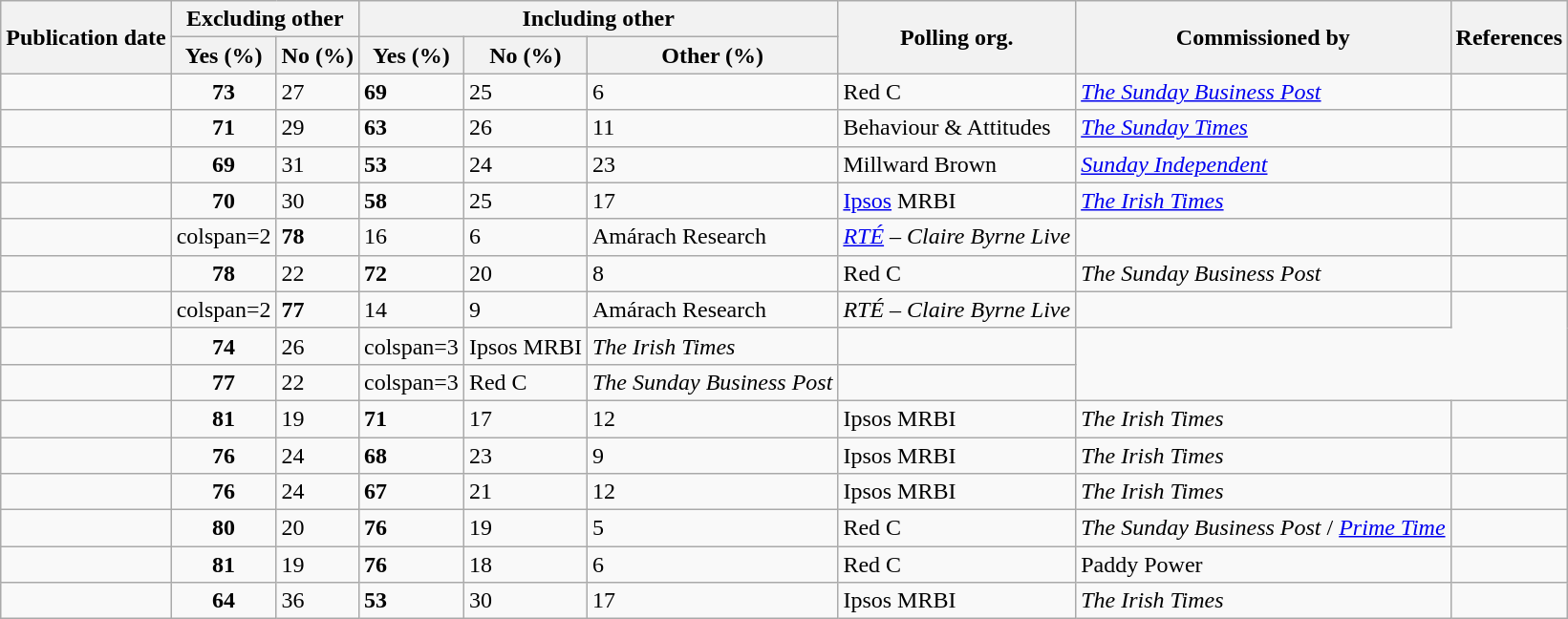<table class="wikitable sortable">
<tr>
<th rowspan=2>Publication date</th>
<th colspan=2>Excluding other</th>
<th colspan=3>Including other</th>
<th rowspan=2>Polling org.</th>
<th rowspan=2>Commissioned by</th>
<th rowspan=2>References</th>
</tr>
<tr>
<th>Yes (%)</th>
<th>No (%)</th>
<th>Yes (%)</th>
<th>No (%)</th>
<th>Other (%)</th>
</tr>
<tr>
<td></td>
<td align=center><strong>73</strong></td>
<td>27</td>
<td><strong>69</strong></td>
<td>25</td>
<td>6</td>
<td>Red C</td>
<td><em><a href='#'>The Sunday Business Post</a></em></td>
<td></td>
</tr>
<tr>
<td></td>
<td align=center><strong>71</strong></td>
<td>29</td>
<td><strong>63</strong></td>
<td>26</td>
<td>11</td>
<td>Behaviour & Attitudes</td>
<td><em><a href='#'>The Sunday Times</a></em></td>
<td></td>
</tr>
<tr>
<td></td>
<td align=center><strong>69</strong></td>
<td>31</td>
<td><strong>53</strong></td>
<td>24</td>
<td>23</td>
<td>Millward Brown</td>
<td><em><a href='#'>Sunday Independent</a></em></td>
<td></td>
</tr>
<tr>
<td></td>
<td align=center><strong>70</strong></td>
<td>30</td>
<td><strong>58</strong></td>
<td>25</td>
<td>17</td>
<td><a href='#'>Ipsos</a> MRBI</td>
<td><em><a href='#'>The Irish Times</a></em></td>
<td></td>
</tr>
<tr>
<td></td>
<td>colspan=2 </td>
<td><strong>78</strong></td>
<td>16</td>
<td>6</td>
<td>Amárach Research</td>
<td><em><a href='#'>RTÉ</a> – Claire Byrne Live</em></td>
<td></td>
</tr>
<tr>
<td></td>
<td align=center><strong>78</strong></td>
<td>22</td>
<td><strong>72</strong></td>
<td>20</td>
<td>8</td>
<td>Red C</td>
<td><em>The Sunday Business Post</em></td>
<td></td>
</tr>
<tr>
<td></td>
<td>colspan=2 </td>
<td><strong>77</strong></td>
<td>14</td>
<td>9</td>
<td>Amárach Research</td>
<td><em>RTÉ – Claire Byrne Live</em></td>
<td></td>
</tr>
<tr>
<td></td>
<td align=center><strong>74</strong></td>
<td>26</td>
<td>colspan=3 </td>
<td>Ipsos MRBI</td>
<td><em>The Irish Times</em></td>
<td></td>
</tr>
<tr>
<td></td>
<td align=center><strong>77</strong></td>
<td>22</td>
<td>colspan=3 </td>
<td>Red C</td>
<td><em>The Sunday Business Post</em></td>
<td></td>
</tr>
<tr>
<td></td>
<td align=center><strong>81</strong></td>
<td>19</td>
<td><strong>71</strong></td>
<td>17</td>
<td>12</td>
<td>Ipsos MRBI</td>
<td><em>The Irish Times</em></td>
<td></td>
</tr>
<tr>
<td></td>
<td align=center><strong>76</strong></td>
<td>24</td>
<td><strong>68</strong></td>
<td>23</td>
<td>9</td>
<td>Ipsos MRBI</td>
<td><em>The Irish Times</em></td>
<td></td>
</tr>
<tr>
<td></td>
<td align=center><strong>76</strong></td>
<td>24</td>
<td><strong>67</strong></td>
<td>21</td>
<td>12</td>
<td>Ipsos MRBI</td>
<td><em>The Irish Times</em></td>
<td></td>
</tr>
<tr>
<td></td>
<td align=center><strong>80</strong></td>
<td>20</td>
<td><strong>76</strong></td>
<td>19</td>
<td>5</td>
<td>Red C</td>
<td><em>The Sunday Business Post</em> / <em><a href='#'>Prime Time</a></em></td>
<td></td>
</tr>
<tr>
<td></td>
<td align=center><strong>81</strong></td>
<td>19</td>
<td><strong>76</strong></td>
<td>18</td>
<td>6</td>
<td>Red C</td>
<td>Paddy Power</td>
<td></td>
</tr>
<tr>
<td></td>
<td align=center><strong>64</strong></td>
<td>36</td>
<td><strong>53</strong></td>
<td>30</td>
<td>17</td>
<td>Ipsos MRBI</td>
<td><em>The Irish Times</em></td>
<td></td>
</tr>
</table>
